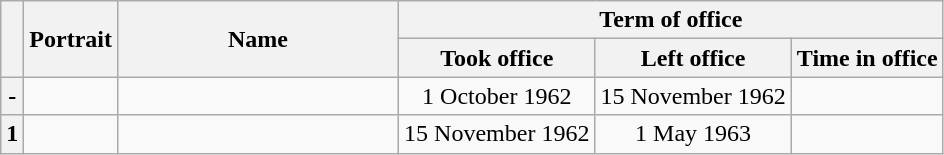<table class="wikitable" style="text-align:center">
<tr>
<th rowspan="2"></th>
<th rowspan="2">Portrait</th>
<th rowspan="2" width="180">Name<br></th>
<th colspan="3">Term of office</th>
</tr>
<tr>
<th>Took office</th>
<th>Left office</th>
<th>Time in office</th>
</tr>
<tr>
<th>-</th>
<td></td>
<td></td>
<td>1 October 1962</td>
<td>15 November 1962</td>
<td></td>
</tr>
<tr>
<th>1</th>
<td></td>
<td></td>
<td>15 November 1962</td>
<td>1 May 1963</td>
<td></td>
</tr>
</table>
